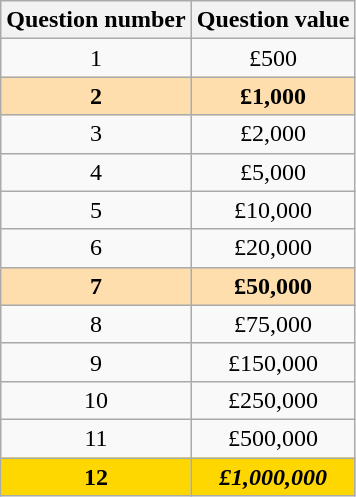<table class="wikitable" style=text-align:center;>
<tr>
<th>Question number</th>
<th>Question value</th>
</tr>
<tr>
<td>1</td>
<td>£500</td>
</tr>
<tr bgcolor=navajowhite>
<td><strong>2</strong></td>
<td><strong>£1,000</strong></td>
</tr>
<tr>
<td>3</td>
<td>£2,000</td>
</tr>
<tr>
<td>4</td>
<td>£5,000</td>
</tr>
<tr>
<td>5</td>
<td>£10,000</td>
</tr>
<tr>
<td>6</td>
<td>£20,000</td>
</tr>
<tr bgcolor=navajowhite>
<td><strong>7</strong></td>
<td><strong>£50,000</strong></td>
</tr>
<tr>
<td>8</td>
<td>£75,000</td>
</tr>
<tr>
<td>9</td>
<td>£150,000</td>
</tr>
<tr>
<td>10</td>
<td>£250,000</td>
</tr>
<tr>
<td>11</td>
<td>£500,000</td>
</tr>
<tr bgcolor=gold>
<td><strong>12</strong></td>
<td><strong><em>£1,000,000</em></strong></td>
</tr>
</table>
